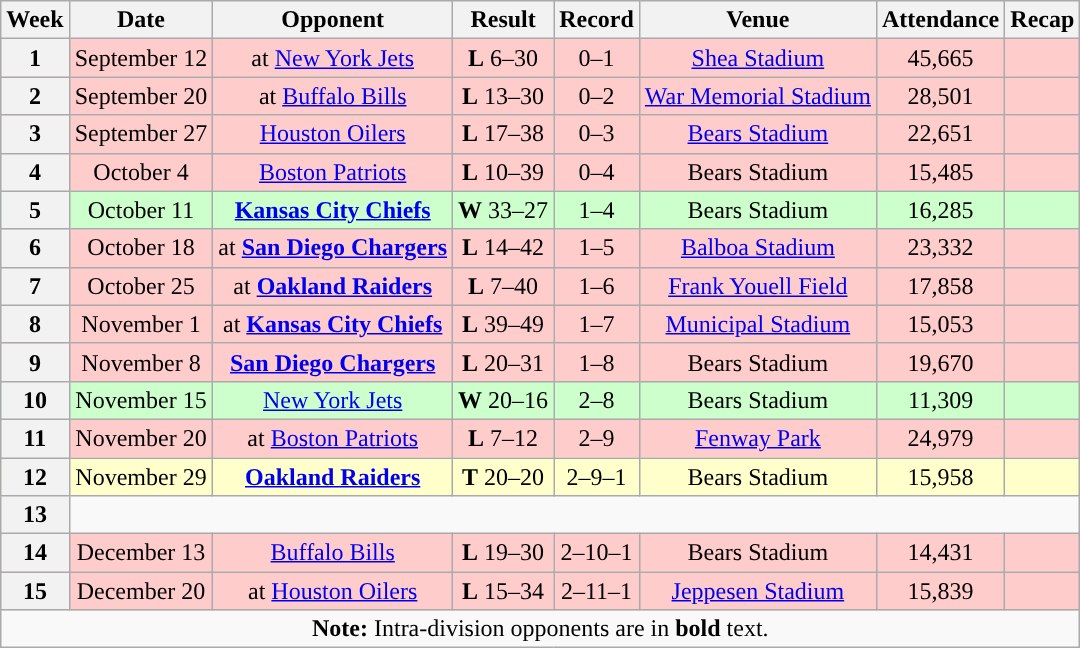<table class="wikitable" style="text-align:center">
<tr>
<th>Week</th>
<th>Date</th>
<th>Opponent</th>
<th>Result</th>
<th>Record</th>
<th>Venue</th>
<th>Attendance</th>
<th>Recap</th>
</tr>
<tr style="background:#fcc">
<th>1</th>
<td>September 12</td>
<td>at <a href='#'>New York Jets</a></td>
<td><strong>L</strong> 6–30</td>
<td>0–1</td>
<td><a href='#'>Shea Stadium</a></td>
<td>45,665</td>
<td></td>
</tr>
<tr style="background:#fcc">
<th>2</th>
<td>September 20</td>
<td>at <a href='#'>Buffalo Bills</a></td>
<td><strong>L</strong> 13–30</td>
<td>0–2</td>
<td><a href='#'>War Memorial Stadium</a></td>
<td>28,501</td>
<td></td>
</tr>
<tr style="background:#fcc">
<th>3</th>
<td>September 27</td>
<td><a href='#'>Houston Oilers</a></td>
<td><strong>L</strong> 17–38</td>
<td>0–3</td>
<td><a href='#'>Bears Stadium</a></td>
<td>22,651</td>
<td></td>
</tr>
<tr style="background:#fcc">
<th>4</th>
<td>October 4</td>
<td><a href='#'>Boston Patriots</a></td>
<td><strong>L</strong> 10–39</td>
<td>0–4</td>
<td>Bears Stadium</td>
<td>15,485</td>
<td></td>
</tr>
<tr style="background:#cfc">
<th>5</th>
<td>October 11</td>
<td><strong><a href='#'>Kansas City Chiefs</a></strong></td>
<td><strong>W</strong> 33–27</td>
<td>1–4</td>
<td>Bears Stadium</td>
<td>16,285</td>
<td></td>
</tr>
<tr style="background:#fcc">
<th>6</th>
<td>October 18</td>
<td>at <strong><a href='#'>San Diego Chargers</a></strong></td>
<td><strong>L</strong> 14–42</td>
<td>1–5</td>
<td><a href='#'>Balboa Stadium</a></td>
<td>23,332</td>
<td></td>
</tr>
<tr style="background:#fcc">
<th>7</th>
<td>October 25</td>
<td>at <strong><a href='#'>Oakland Raiders</a></strong></td>
<td><strong>L</strong> 7–40</td>
<td>1–6</td>
<td><a href='#'>Frank Youell Field</a></td>
<td>17,858</td>
<td></td>
</tr>
<tr style="background:#fcc">
<th>8</th>
<td>November 1</td>
<td>at <strong><a href='#'>Kansas City Chiefs</a></strong></td>
<td><strong>L</strong> 39–49</td>
<td>1–7</td>
<td><a href='#'>Municipal Stadium</a></td>
<td>15,053</td>
<td></td>
</tr>
<tr style="background:#fcc">
<th>9</th>
<td>November 8</td>
<td><strong><a href='#'>San Diego Chargers</a></strong></td>
<td><strong>L</strong> 20–31</td>
<td>1–8</td>
<td>Bears Stadium</td>
<td>19,670</td>
<td></td>
</tr>
<tr style="background:#cfc">
<th>10</th>
<td>November 15</td>
<td><a href='#'>New York Jets</a></td>
<td><strong>W</strong> 20–16</td>
<td>2–8</td>
<td>Bears Stadium</td>
<td>11,309</td>
<td></td>
</tr>
<tr style="background:#fcc">
<th>11</th>
<td>November 20</td>
<td>at <a href='#'>Boston Patriots</a></td>
<td><strong>L</strong> 7–12</td>
<td>2–9</td>
<td><a href='#'>Fenway Park</a></td>
<td>24,979</td>
<td></td>
</tr>
<tr style="background:#ffc">
<th>12</th>
<td>November 29</td>
<td><strong><a href='#'>Oakland Raiders</a></strong></td>
<td><strong>T</strong> 20–20</td>
<td>2–9–1</td>
<td>Bears Stadium</td>
<td>15,958</td>
<td></td>
</tr>
<tr>
<th>13</th>
<td colSpan="7"></td>
</tr>
<tr style="background:#fcc">
<th>14</th>
<td>December 13</td>
<td><a href='#'>Buffalo Bills</a></td>
<td><strong>L</strong> 19–30</td>
<td>2–10–1</td>
<td>Bears Stadium</td>
<td>14,431</td>
<td></td>
</tr>
<tr style="background:#fcc">
<th>15</th>
<td>December 20</td>
<td>at <a href='#'>Houston Oilers</a></td>
<td><strong>L</strong> 15–34</td>
<td>2–11–1</td>
<td><a href='#'>Jeppesen Stadium</a></td>
<td>15,839</td>
<td></td>
</tr>
<tr>
<td colspan="8"><strong>Note:</strong> Intra-division opponents are in <strong>bold</strong> text.</td>
</tr>
</table>
